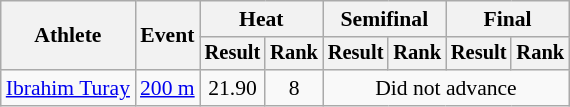<table class="wikitable" style="font-size:90%">
<tr>
<th rowspan="2">Athlete</th>
<th rowspan="2">Event</th>
<th colspan="2">Heat</th>
<th colspan="2">Semifinal</th>
<th colspan="2">Final</th>
</tr>
<tr style="font-size:95%">
<th>Result</th>
<th>Rank</th>
<th>Result</th>
<th>Rank</th>
<th>Result</th>
<th>Rank</th>
</tr>
<tr align=center>
<td align=left><a href='#'>Ibrahim Turay</a></td>
<td align=left><a href='#'>200 m</a></td>
<td>21.90</td>
<td>8</td>
<td colspan=4>Did not advance</td>
</tr>
</table>
